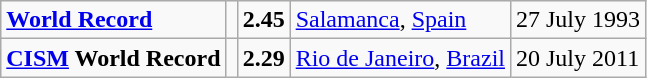<table class="wikitable">
<tr>
<td><strong><a href='#'>World Record</a></strong></td>
<td></td>
<td><strong>2.45</strong></td>
<td><a href='#'>Salamanca</a>, <a href='#'>Spain</a></td>
<td>27 July 1993</td>
</tr>
<tr>
<td><strong><a href='#'>CISM</a> World Record</strong></td>
<td></td>
<td><strong>2.29</strong></td>
<td><a href='#'>Rio de Janeiro</a>, <a href='#'>Brazil</a></td>
<td>20 July 2011</td>
</tr>
</table>
